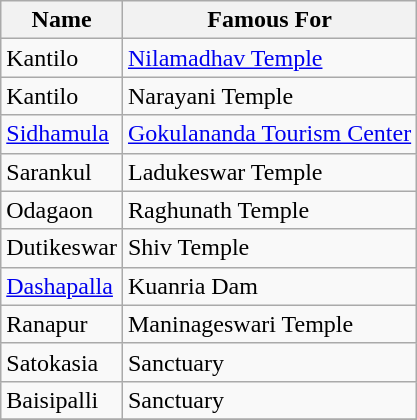<table class="wikitable" border="1">
<tr>
<th>Name</th>
<th>Famous For</th>
</tr>
<tr>
<td>Kantilo</td>
<td><a href='#'>Nilamadhav Temple</a></td>
</tr>
<tr>
<td>Kantilo</td>
<td>Narayani Temple</td>
</tr>
<tr>
<td><a href='#'>Sidhamula</a></td>
<td><a href='#'>Gokulananda Tourism Center</a></td>
</tr>
<tr>
<td>Sarankul</td>
<td>Ladukeswar Temple</td>
</tr>
<tr>
<td>Odagaon</td>
<td>Raghunath Temple</td>
</tr>
<tr>
<td>Dutikeswar</td>
<td>Shiv Temple</td>
</tr>
<tr>
<td><a href='#'>Dashapalla</a></td>
<td>Kuanria Dam</td>
</tr>
<tr>
<td>Ranapur</td>
<td>Maninageswari Temple</td>
</tr>
<tr>
<td>Satokasia</td>
<td>Sanctuary</td>
</tr>
<tr>
<td>Baisipalli</td>
<td>Sanctuary</td>
</tr>
<tr>
</tr>
</table>
